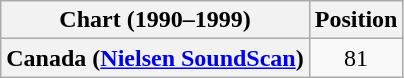<table class="wikitable plainrowheaders" style="text-align:center">
<tr>
<th>Chart (1990–1999)</th>
<th>Position</th>
</tr>
<tr>
<th scope="row">Canada (<a href='#'>Nielsen SoundScan</a>)</th>
<td>81</td>
</tr>
</table>
